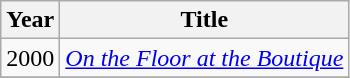<table class="wikitable">
<tr>
<th>Year</th>
<th>Title</th>
</tr>
<tr>
<td>2000</td>
<td><em><a href='#'>On the Floor at the Boutique</a></em></td>
</tr>
<tr>
</tr>
</table>
